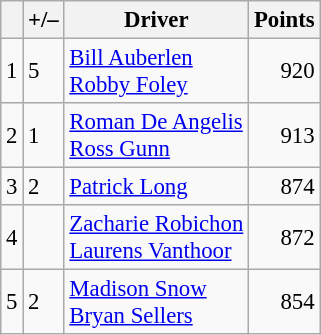<table class="wikitable" style="font-size: 95%;">
<tr>
<th scope="col"></th>
<th scope="col">+/–</th>
<th scope="col">Driver</th>
<th scope="col">Points</th>
</tr>
<tr>
<td align=center>1</td>
<td align="left"> 5</td>
<td> <a href='#'>Bill Auberlen</a><br> <a href='#'>Robby Foley</a></td>
<td align=right>920</td>
</tr>
<tr>
<td align=center>2</td>
<td align="left"> 1</td>
<td> <a href='#'>Roman De Angelis</a><br> <a href='#'>Ross Gunn</a></td>
<td align=right>913</td>
</tr>
<tr>
<td align=center>3</td>
<td align="left"> 2</td>
<td> <a href='#'>Patrick Long</a></td>
<td align=right>874</td>
</tr>
<tr>
<td align=center>4</td>
<td align="left"></td>
<td> <a href='#'>Zacharie Robichon</a><br> <a href='#'>Laurens Vanthoor</a></td>
<td align=right>872</td>
</tr>
<tr>
<td align=center>5</td>
<td align="left"> 2</td>
<td> <a href='#'>Madison Snow</a><br> <a href='#'>Bryan Sellers</a></td>
<td align=right>854</td>
</tr>
</table>
